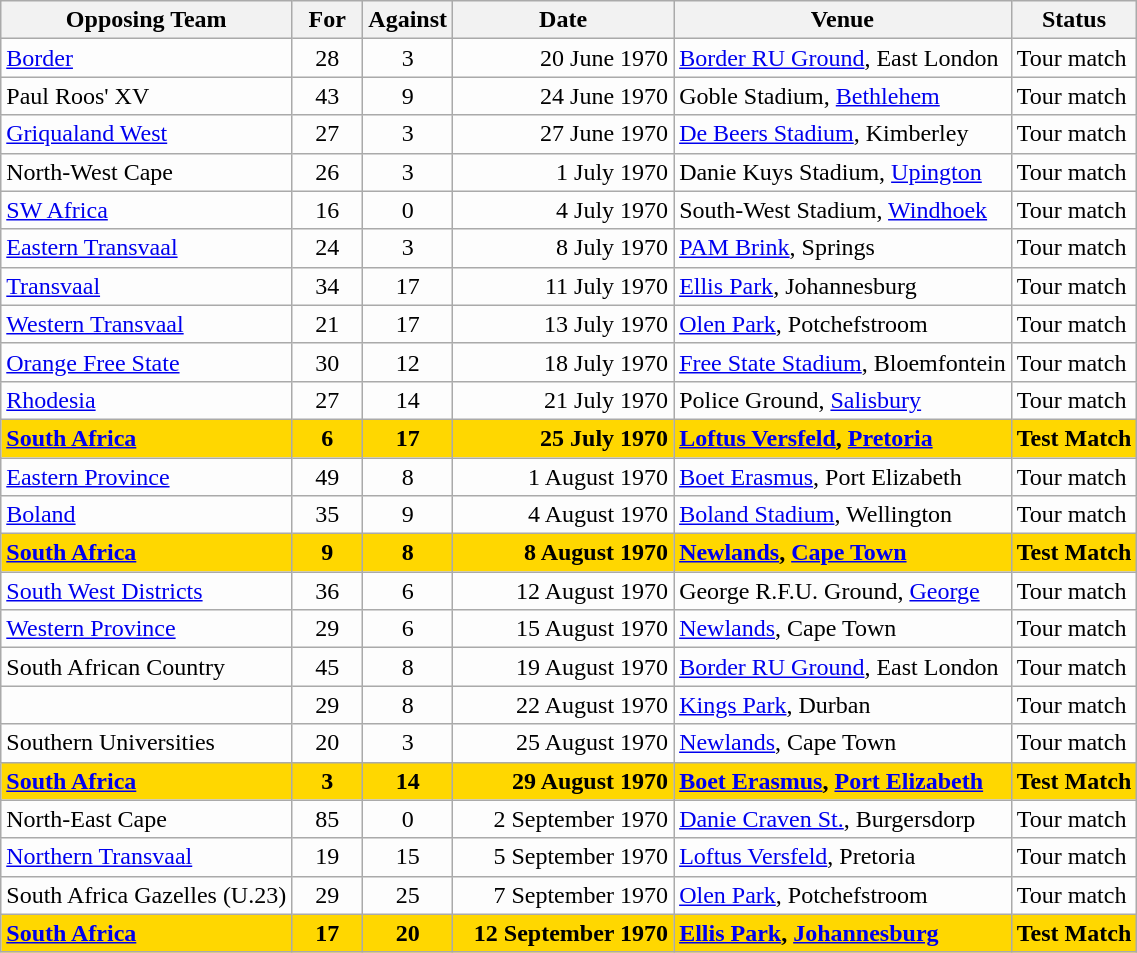<table class=wikitable>
<tr>
<th>Opposing Team</th>
<th>For</th>
<th>Against</th>
<th>Date</th>
<th>Venue</th>
<th>Status</th>
</tr>
<tr bgcolor=#fdfdfd>
<td><a href='#'>Border</a></td>
<td align=center width=40>28</td>
<td align=center width=40>3</td>
<td width=140 align=right>20 June 1970</td>
<td><a href='#'>Border RU Ground</a>, East London</td>
<td>Tour match</td>
</tr>
<tr bgcolor=#fdfdfd>
<td>Paul Roos' XV</td>
<td align=center width=40>43</td>
<td align=center width=40>9</td>
<td width=140 align=right>24 June 1970</td>
<td>Goble Stadium, <a href='#'>Bethlehem</a></td>
<td>Tour match</td>
</tr>
<tr bgcolor=#fdfdfd>
<td><a href='#'>Griqualand West</a></td>
<td align=center width=40>27</td>
<td align=center width=40>3</td>
<td width=140 align=right>27 June 1970</td>
<td><a href='#'>De Beers Stadium</a>, Kimberley</td>
<td>Tour match</td>
</tr>
<tr bgcolor=#fdfdfd>
<td>North-West Cape</td>
<td align=center width=40>26</td>
<td align=center width=40>3</td>
<td width=140 align=right>1 July 1970</td>
<td>Danie Kuys Stadium, <a href='#'>Upington</a></td>
<td>Tour match</td>
</tr>
<tr bgcolor=#fdfdfd>
<td><a href='#'>SW Africa</a></td>
<td align=center width=40>16</td>
<td align=center width=40>0</td>
<td width=140 align=right>4 July 1970</td>
<td>South-West Stadium, <a href='#'>Windhoek</a></td>
<td>Tour match</td>
</tr>
<tr bgcolor=#fdfdfd>
<td><a href='#'>Eastern Transvaal</a></td>
<td align=center width=40>24</td>
<td align=center width=40>3</td>
<td width=140 align=right>8 July 1970</td>
<td><a href='#'>PAM Brink</a>, Springs</td>
<td>Tour match</td>
</tr>
<tr bgcolor=#fdfdfd>
<td><a href='#'>Transvaal</a></td>
<td align=center width=40>34</td>
<td align=center width=40>17</td>
<td width=140 align=right>11 July 1970</td>
<td><a href='#'>Ellis Park</a>, Johannesburg</td>
<td>Tour match</td>
</tr>
<tr bgcolor=#fdfdfd>
<td><a href='#'>Western Transvaal</a></td>
<td align=center width=40>21</td>
<td align=center width=40>17</td>
<td width=140 align=right>13 July 1970</td>
<td><a href='#'>Olen Park</a>, Potchefstroom</td>
<td>Tour match</td>
</tr>
<tr bgcolor=#fdfdfd>
<td><a href='#'>Orange Free State</a></td>
<td align=center width=40>30</td>
<td align=center width=40>12</td>
<td width=140 align=right>18 July 1970</td>
<td><a href='#'>Free State Stadium</a>, Bloemfontein</td>
<td>Tour match</td>
</tr>
<tr bgcolor=#fdfdfd>
<td><a href='#'>Rhodesia</a></td>
<td align=center width=40>27</td>
<td align=center width=40>14</td>
<td width=140 align=right>21 July 1970</td>
<td>Police Ground, <a href='#'>Salisbury</a></td>
<td>Tour match</td>
</tr>
<tr bgcolor=gold>
<td><strong><a href='#'>South Africa</a></strong></td>
<td align=center width=40><strong>6</strong></td>
<td align=center width=40><strong>17</strong></td>
<td width=140 align=right><strong>25 July 1970</strong></td>
<td><strong><a href='#'>Loftus Versfeld</a>, <a href='#'>Pretoria</a></strong></td>
<td><strong>Test Match</strong></td>
</tr>
<tr bgcolor=#fdfdfd>
<td><a href='#'>Eastern Province</a></td>
<td align=center width=40>49</td>
<td align=center width=40>8</td>
<td width=140 align=right>1 August 1970</td>
<td><a href='#'>Boet Erasmus</a>, Port Elizabeth</td>
<td>Tour match</td>
</tr>
<tr bgcolor=#fdfdfd>
<td><a href='#'>Boland</a></td>
<td align=center width=40>35</td>
<td align=center width=40>9</td>
<td width=140 align=right>4 August 1970</td>
<td><a href='#'>Boland Stadium</a>, Wellington</td>
<td>Tour match</td>
</tr>
<tr bgcolor=gold>
<td><strong><a href='#'>South Africa</a></strong></td>
<td align=center width=40><strong>9</strong></td>
<td align=center width=40><strong>8</strong></td>
<td width=140 align=right><strong>8 August 1970</strong></td>
<td><strong><a href='#'>Newlands</a>, <a href='#'>Cape Town</a></strong></td>
<td><strong>Test Match</strong></td>
</tr>
<tr bgcolor=#fdfdfd>
<td><a href='#'>South West Districts</a></td>
<td align=center width=40>36</td>
<td align=center width=40>6</td>
<td width=140 align=right>12 August 1970</td>
<td>George R.F.U. Ground, <a href='#'>George</a></td>
<td>Tour match</td>
</tr>
<tr bgcolor=#fdfdfd>
<td><a href='#'>Western Province</a></td>
<td align=center width=40>29</td>
<td align=center width=40>6</td>
<td width=140 align=right>15 August 1970</td>
<td><a href='#'>Newlands</a>, Cape Town</td>
<td>Tour match</td>
</tr>
<tr bgcolor=#fdfdfd>
<td>South African Country</td>
<td align=center width=40>45</td>
<td align=center width=40>8</td>
<td width=140 align=right>19 August 1970</td>
<td><a href='#'>Border RU Ground</a>, East London</td>
<td>Tour match</td>
</tr>
<tr bgcolor=#fdfdfd>
<td></td>
<td align=center width=40>29</td>
<td align=center width=40>8</td>
<td width=140 align=right>22 August 1970</td>
<td><a href='#'>Kings Park</a>, Durban</td>
<td>Tour match</td>
</tr>
<tr bgcolor=#fdfdfd>
<td>Southern Universities</td>
<td align=center width=40>20</td>
<td align=center width=40>3</td>
<td width=140 align=right>25 August 1970</td>
<td><a href='#'>Newlands</a>, Cape Town</td>
<td>Tour match</td>
</tr>
<tr bgcolor=gold>
<td><strong><a href='#'>South Africa</a></strong></td>
<td align=center width=40><strong>3</strong></td>
<td align=center width=40><strong>14</strong></td>
<td width=140 align=right><strong>29 August 1970</strong></td>
<td><strong><a href='#'>Boet Erasmus</a>, <a href='#'>Port Elizabeth</a></strong></td>
<td><strong>Test Match</strong></td>
</tr>
<tr bgcolor=#fdfdfd>
<td>North-East Cape</td>
<td align=center width=40>85</td>
<td align=center width=40>0</td>
<td width=140 align=right>2 September 1970</td>
<td><a href='#'>Danie Craven St.</a>, Burgersdorp</td>
<td>Tour match</td>
</tr>
<tr bgcolor=#fdfdfd>
<td><a href='#'>Northern Transvaal</a></td>
<td align=center width=40>19</td>
<td align=center width=40>15</td>
<td width=140 align=right>5 September 1970</td>
<td><a href='#'>Loftus Versfeld</a>, Pretoria</td>
<td>Tour match</td>
</tr>
<tr bgcolor=#fdfdfd>
<td>South Africa Gazelles (U.23)</td>
<td align=center width=40>29</td>
<td align=center width=40>25</td>
<td width=140 align=right>7 September 1970</td>
<td><a href='#'>Olen Park</a>, Potchefstroom</td>
<td>Tour match</td>
</tr>
<tr bgcolor=gold>
<td><strong><a href='#'>South Africa</a></strong></td>
<td align=center width=40><strong>17</strong></td>
<td align=center width=40><strong>20</strong></td>
<td width=140 align=right><strong>12 September 1970</strong></td>
<td><strong><a href='#'>Ellis Park</a>, <a href='#'>Johannesburg</a></strong></td>
<td><strong>Test Match</strong></td>
</tr>
</table>
